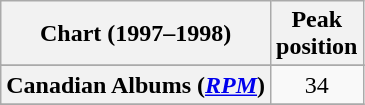<table class="wikitable sortable plainrowheaders" style="text-align:center">
<tr>
<th scope="col">Chart (1997–1998)</th>
<th scope="col">Peak<br>position</th>
</tr>
<tr>
</tr>
<tr>
<th scope="row">Canadian Albums (<em><a href='#'>RPM</a></em>)</th>
<td>34</td>
</tr>
<tr>
</tr>
</table>
